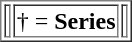<table style="float: right;" border="1">
<tr>
<td></td>
<td rowspan="2">† = <strong>Series</strong></td>
<td></td>
</tr>
</table>
